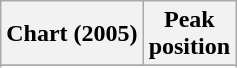<table class="wikitable sortable plainrowheaders" style="text-align:center">
<tr>
<th scope="col">Chart (2005)</th>
<th scope="col">Peak<br>position</th>
</tr>
<tr>
</tr>
<tr>
</tr>
</table>
